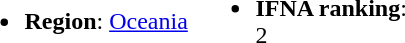<table>
<tr>
<td width=150px><br><ul><li><strong>Region</strong>: <a href='#'>Oceania</a></li></ul></td>
<td width=150px><br><ul><li><strong>IFNA ranking</strong>: 2</li></ul></td>
</tr>
</table>
